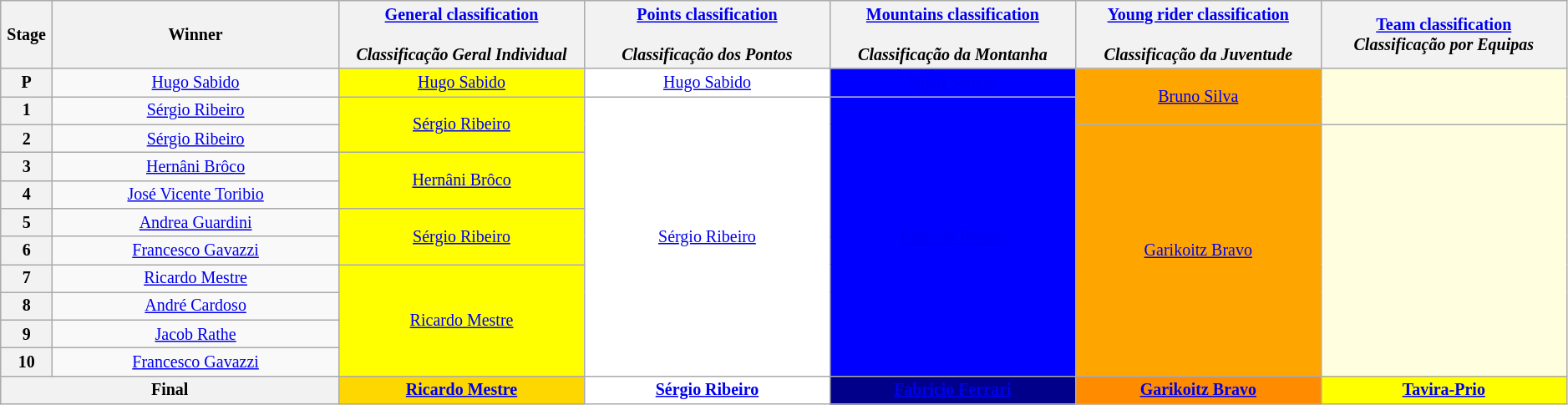<table class="wikitable" style="text-align: center; font-size:smaller;">
<tr>
<th style="width:1%;">Stage</th>
<th style="width:14%;">Winner</th>
<th style="width:12%;"><a href='#'>General classification</a><br><br><em>Classificação Geral Individual</em></th>
<th style="width:12%;"><a href='#'>Points classification</a><br><br><em>Classificação dos Pontos</em></th>
<th style="width:12%;"><a href='#'>Mountains classification</a><br><br><em>Classificação da Montanha</em></th>
<th style="width:12%;"><a href='#'>Young rider classification</a><br><br><em>Classificação da Juventude</em></th>
<th style="width:12%;"><a href='#'>Team classification</a><br><em>Classificação por Equipas</em></th>
</tr>
<tr>
<th>P</th>
<td><a href='#'>Hugo Sabido</a></td>
<td style="background:yellow;"><a href='#'>Hugo Sabido</a></td>
<td style="background:white;"><a href='#'>Hugo Sabido</a></td>
<td style="background:blue;"><a href='#'>Hugo Sabido</a></td>
<td style="background:orange;" rowspan=2><a href='#'>Bruno Silva</a></td>
<td style="background:lightyellow;" rowspan=2></td>
</tr>
<tr>
<th>1</th>
<td><a href='#'>Sérgio Ribeiro</a></td>
<td style="background:yellow;" rowspan=2><a href='#'>Sérgio Ribeiro</a></td>
<td style="background:white;" rowspan=10><a href='#'>Sérgio Ribeiro</a></td>
<td style="background:blue;" rowspan=10><a href='#'>Fabricio Ferrari</a></td>
</tr>
<tr>
<th>2</th>
<td><a href='#'>Sérgio Ribeiro</a></td>
<td style="background:orange;" rowspan=9><a href='#'>Garikoitz Bravo</a></td>
<td style="background:lightyellow;" rowspan=9></td>
</tr>
<tr>
<th>3</th>
<td><a href='#'>Hernâni Brôco</a></td>
<td style="background:yellow;" rowspan=2><a href='#'>Hernâni Brôco</a></td>
</tr>
<tr>
<th>4</th>
<td><a href='#'>José Vicente Toribio</a></td>
</tr>
<tr>
<th>5</th>
<td><a href='#'>Andrea Guardini</a></td>
<td style="background:yellow;" rowspan=2><a href='#'>Sérgio Ribeiro</a></td>
</tr>
<tr>
<th>6</th>
<td><a href='#'>Francesco Gavazzi</a></td>
</tr>
<tr>
<th>7</th>
<td><a href='#'>Ricardo Mestre</a></td>
<td style="background:yellow;" rowspan=4><a href='#'>Ricardo Mestre</a></td>
</tr>
<tr>
<th>8</th>
<td><a href='#'>André Cardoso</a></td>
</tr>
<tr>
<th>9</th>
<td><a href='#'>Jacob Rathe</a></td>
</tr>
<tr>
<th>10</th>
<td><a href='#'>Francesco Gavazzi</a></td>
</tr>
<tr>
<th colspan=2><strong>Final</strong></th>
<th style="background:gold;"><a href='#'>Ricardo Mestre</a></th>
<th style="background:white;"><a href='#'>Sérgio Ribeiro</a></th>
<th style="background:darkblue;"><a href='#'>Fabricio Ferrari</a></th>
<th style="background:darkorange;"><a href='#'>Garikoitz Bravo</a></th>
<th style="background:yellow;"><a href='#'>Tavira-Prio</a></th>
</tr>
</table>
